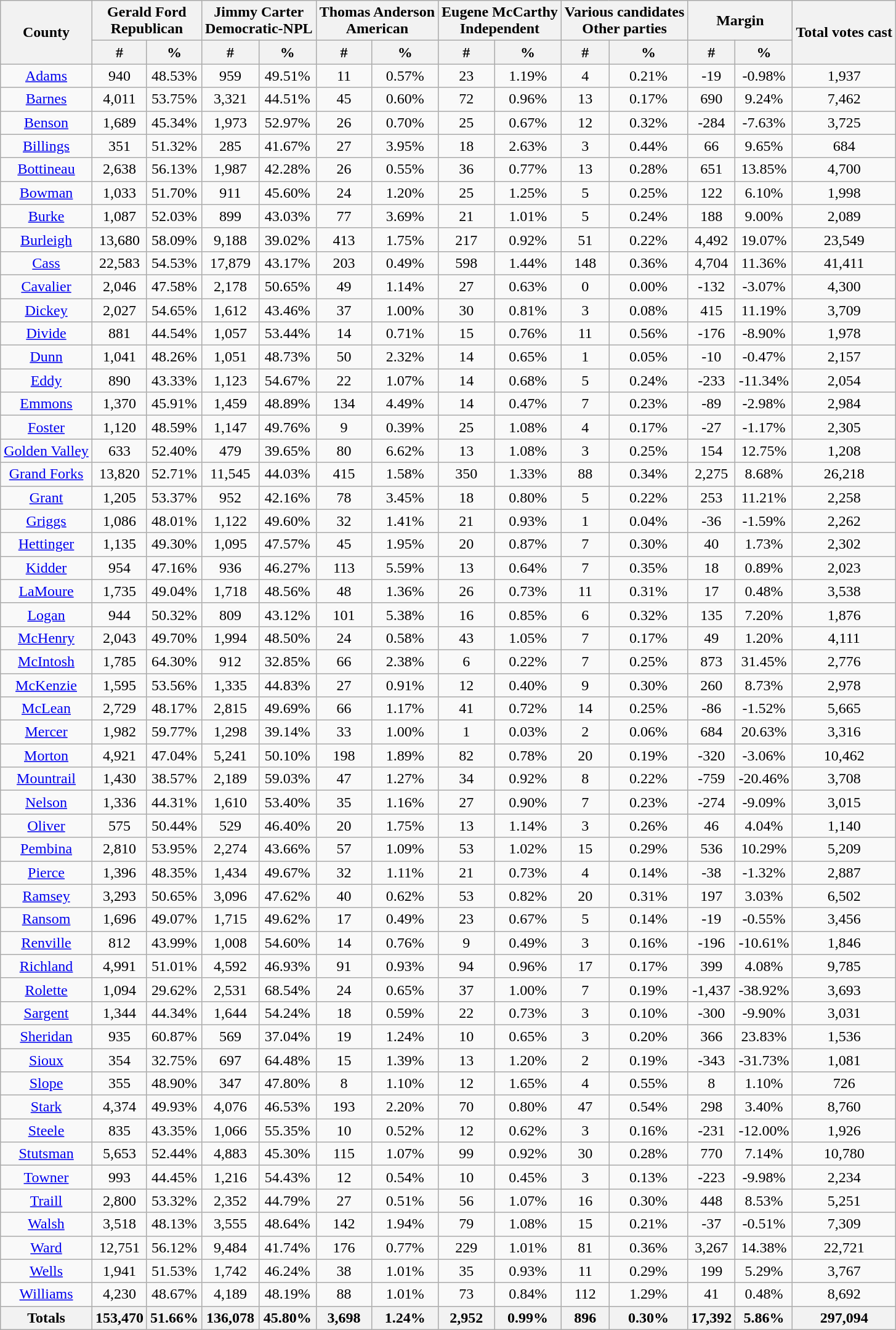<table class="wikitable sortable">
<tr>
<th rowspan="2">County</th>
<th colspan="2">Gerald Ford<br>Republican</th>
<th colspan="2">Jimmy Carter<br>Democratic-NPL</th>
<th colspan="2">Thomas Anderson<br>American</th>
<th colspan="2">Eugene McCarthy<br>Independent</th>
<th colspan="2">Various candidates<br>Other parties</th>
<th colspan="2">Margin</th>
<th rowspan="2">Total votes cast</th>
</tr>
<tr style="text-align:center;">
<th data-sort-type="number">#</th>
<th data-sort-type="number">%</th>
<th data-sort-type="number">#</th>
<th data-sort-type="number">%</th>
<th data-sort-type="number">#</th>
<th data-sort-type="number">%</th>
<th data-sort-type="number">#</th>
<th data-sort-type="number">%</th>
<th data-sort-type="number">#</th>
<th data-sort-type="number">%</th>
<th data-sort-type="number">#</th>
<th data-sort-type="number">%</th>
</tr>
<tr style="text-align:center;">
<td><a href='#'>Adams</a></td>
<td>940</td>
<td>48.53%</td>
<td>959</td>
<td>49.51%</td>
<td>11</td>
<td>0.57%</td>
<td>23</td>
<td>1.19%</td>
<td>4</td>
<td>0.21%</td>
<td>-19</td>
<td>-0.98%</td>
<td>1,937</td>
</tr>
<tr style="text-align:center;">
<td><a href='#'>Barnes</a></td>
<td>4,011</td>
<td>53.75%</td>
<td>3,321</td>
<td>44.51%</td>
<td>45</td>
<td>0.60%</td>
<td>72</td>
<td>0.96%</td>
<td>13</td>
<td>0.17%</td>
<td>690</td>
<td>9.24%</td>
<td>7,462</td>
</tr>
<tr style="text-align:center;">
<td><a href='#'>Benson</a></td>
<td>1,689</td>
<td>45.34%</td>
<td>1,973</td>
<td>52.97%</td>
<td>26</td>
<td>0.70%</td>
<td>25</td>
<td>0.67%</td>
<td>12</td>
<td>0.32%</td>
<td>-284</td>
<td>-7.63%</td>
<td>3,725</td>
</tr>
<tr style="text-align:center;">
<td><a href='#'>Billings</a></td>
<td>351</td>
<td>51.32%</td>
<td>285</td>
<td>41.67%</td>
<td>27</td>
<td>3.95%</td>
<td>18</td>
<td>2.63%</td>
<td>3</td>
<td>0.44%</td>
<td>66</td>
<td>9.65%</td>
<td>684</td>
</tr>
<tr style="text-align:center;">
<td><a href='#'>Bottineau</a></td>
<td>2,638</td>
<td>56.13%</td>
<td>1,987</td>
<td>42.28%</td>
<td>26</td>
<td>0.55%</td>
<td>36</td>
<td>0.77%</td>
<td>13</td>
<td>0.28%</td>
<td>651</td>
<td>13.85%</td>
<td>4,700</td>
</tr>
<tr style="text-align:center;">
<td><a href='#'>Bowman</a></td>
<td>1,033</td>
<td>51.70%</td>
<td>911</td>
<td>45.60%</td>
<td>24</td>
<td>1.20%</td>
<td>25</td>
<td>1.25%</td>
<td>5</td>
<td>0.25%</td>
<td>122</td>
<td>6.10%</td>
<td>1,998</td>
</tr>
<tr style="text-align:center;">
<td><a href='#'>Burke</a></td>
<td>1,087</td>
<td>52.03%</td>
<td>899</td>
<td>43.03%</td>
<td>77</td>
<td>3.69%</td>
<td>21</td>
<td>1.01%</td>
<td>5</td>
<td>0.24%</td>
<td>188</td>
<td>9.00%</td>
<td>2,089</td>
</tr>
<tr style="text-align:center;">
<td><a href='#'>Burleigh</a></td>
<td>13,680</td>
<td>58.09%</td>
<td>9,188</td>
<td>39.02%</td>
<td>413</td>
<td>1.75%</td>
<td>217</td>
<td>0.92%</td>
<td>51</td>
<td>0.22%</td>
<td>4,492</td>
<td>19.07%</td>
<td>23,549</td>
</tr>
<tr style="text-align:center;">
<td><a href='#'>Cass</a></td>
<td>22,583</td>
<td>54.53%</td>
<td>17,879</td>
<td>43.17%</td>
<td>203</td>
<td>0.49%</td>
<td>598</td>
<td>1.44%</td>
<td>148</td>
<td>0.36%</td>
<td>4,704</td>
<td>11.36%</td>
<td>41,411</td>
</tr>
<tr style="text-align:center;">
<td><a href='#'>Cavalier</a></td>
<td>2,046</td>
<td>47.58%</td>
<td>2,178</td>
<td>50.65%</td>
<td>49</td>
<td>1.14%</td>
<td>27</td>
<td>0.63%</td>
<td>0</td>
<td>0.00%</td>
<td>-132</td>
<td>-3.07%</td>
<td>4,300</td>
</tr>
<tr style="text-align:center;">
<td><a href='#'>Dickey</a></td>
<td>2,027</td>
<td>54.65%</td>
<td>1,612</td>
<td>43.46%</td>
<td>37</td>
<td>1.00%</td>
<td>30</td>
<td>0.81%</td>
<td>3</td>
<td>0.08%</td>
<td>415</td>
<td>11.19%</td>
<td>3,709</td>
</tr>
<tr style="text-align:center;">
<td><a href='#'>Divide</a></td>
<td>881</td>
<td>44.54%</td>
<td>1,057</td>
<td>53.44%</td>
<td>14</td>
<td>0.71%</td>
<td>15</td>
<td>0.76%</td>
<td>11</td>
<td>0.56%</td>
<td>-176</td>
<td>-8.90%</td>
<td>1,978</td>
</tr>
<tr style="text-align:center;">
<td><a href='#'>Dunn</a></td>
<td>1,041</td>
<td>48.26%</td>
<td>1,051</td>
<td>48.73%</td>
<td>50</td>
<td>2.32%</td>
<td>14</td>
<td>0.65%</td>
<td>1</td>
<td>0.05%</td>
<td>-10</td>
<td>-0.47%</td>
<td>2,157</td>
</tr>
<tr style="text-align:center;">
<td><a href='#'>Eddy</a></td>
<td>890</td>
<td>43.33%</td>
<td>1,123</td>
<td>54.67%</td>
<td>22</td>
<td>1.07%</td>
<td>14</td>
<td>0.68%</td>
<td>5</td>
<td>0.24%</td>
<td>-233</td>
<td>-11.34%</td>
<td>2,054</td>
</tr>
<tr style="text-align:center;">
<td><a href='#'>Emmons</a></td>
<td>1,370</td>
<td>45.91%</td>
<td>1,459</td>
<td>48.89%</td>
<td>134</td>
<td>4.49%</td>
<td>14</td>
<td>0.47%</td>
<td>7</td>
<td>0.23%</td>
<td>-89</td>
<td>-2.98%</td>
<td>2,984</td>
</tr>
<tr style="text-align:center;">
<td><a href='#'>Foster</a></td>
<td>1,120</td>
<td>48.59%</td>
<td>1,147</td>
<td>49.76%</td>
<td>9</td>
<td>0.39%</td>
<td>25</td>
<td>1.08%</td>
<td>4</td>
<td>0.17%</td>
<td>-27</td>
<td>-1.17%</td>
<td>2,305</td>
</tr>
<tr style="text-align:center;">
<td><a href='#'>Golden Valley</a></td>
<td>633</td>
<td>52.40%</td>
<td>479</td>
<td>39.65%</td>
<td>80</td>
<td>6.62%</td>
<td>13</td>
<td>1.08%</td>
<td>3</td>
<td>0.25%</td>
<td>154</td>
<td>12.75%</td>
<td>1,208</td>
</tr>
<tr style="text-align:center;">
<td><a href='#'>Grand Forks</a></td>
<td>13,820</td>
<td>52.71%</td>
<td>11,545</td>
<td>44.03%</td>
<td>415</td>
<td>1.58%</td>
<td>350</td>
<td>1.33%</td>
<td>88</td>
<td>0.34%</td>
<td>2,275</td>
<td>8.68%</td>
<td>26,218</td>
</tr>
<tr style="text-align:center;">
<td><a href='#'>Grant</a></td>
<td>1,205</td>
<td>53.37%</td>
<td>952</td>
<td>42.16%</td>
<td>78</td>
<td>3.45%</td>
<td>18</td>
<td>0.80%</td>
<td>5</td>
<td>0.22%</td>
<td>253</td>
<td>11.21%</td>
<td>2,258</td>
</tr>
<tr style="text-align:center;">
<td><a href='#'>Griggs</a></td>
<td>1,086</td>
<td>48.01%</td>
<td>1,122</td>
<td>49.60%</td>
<td>32</td>
<td>1.41%</td>
<td>21</td>
<td>0.93%</td>
<td>1</td>
<td>0.04%</td>
<td>-36</td>
<td>-1.59%</td>
<td>2,262</td>
</tr>
<tr style="text-align:center;">
<td><a href='#'>Hettinger</a></td>
<td>1,135</td>
<td>49.30%</td>
<td>1,095</td>
<td>47.57%</td>
<td>45</td>
<td>1.95%</td>
<td>20</td>
<td>0.87%</td>
<td>7</td>
<td>0.30%</td>
<td>40</td>
<td>1.73%</td>
<td>2,302</td>
</tr>
<tr style="text-align:center;">
<td><a href='#'>Kidder</a></td>
<td>954</td>
<td>47.16%</td>
<td>936</td>
<td>46.27%</td>
<td>113</td>
<td>5.59%</td>
<td>13</td>
<td>0.64%</td>
<td>7</td>
<td>0.35%</td>
<td>18</td>
<td>0.89%</td>
<td>2,023</td>
</tr>
<tr style="text-align:center;">
<td><a href='#'>LaMoure</a></td>
<td>1,735</td>
<td>49.04%</td>
<td>1,718</td>
<td>48.56%</td>
<td>48</td>
<td>1.36%</td>
<td>26</td>
<td>0.73%</td>
<td>11</td>
<td>0.31%</td>
<td>17</td>
<td>0.48%</td>
<td>3,538</td>
</tr>
<tr style="text-align:center;">
<td><a href='#'>Logan</a></td>
<td>944</td>
<td>50.32%</td>
<td>809</td>
<td>43.12%</td>
<td>101</td>
<td>5.38%</td>
<td>16</td>
<td>0.85%</td>
<td>6</td>
<td>0.32%</td>
<td>135</td>
<td>7.20%</td>
<td>1,876</td>
</tr>
<tr style="text-align:center;">
<td><a href='#'>McHenry</a></td>
<td>2,043</td>
<td>49.70%</td>
<td>1,994</td>
<td>48.50%</td>
<td>24</td>
<td>0.58%</td>
<td>43</td>
<td>1.05%</td>
<td>7</td>
<td>0.17%</td>
<td>49</td>
<td>1.20%</td>
<td>4,111</td>
</tr>
<tr style="text-align:center;">
<td><a href='#'>McIntosh</a></td>
<td>1,785</td>
<td>64.30%</td>
<td>912</td>
<td>32.85%</td>
<td>66</td>
<td>2.38%</td>
<td>6</td>
<td>0.22%</td>
<td>7</td>
<td>0.25%</td>
<td>873</td>
<td>31.45%</td>
<td>2,776</td>
</tr>
<tr style="text-align:center;">
<td><a href='#'>McKenzie</a></td>
<td>1,595</td>
<td>53.56%</td>
<td>1,335</td>
<td>44.83%</td>
<td>27</td>
<td>0.91%</td>
<td>12</td>
<td>0.40%</td>
<td>9</td>
<td>0.30%</td>
<td>260</td>
<td>8.73%</td>
<td>2,978</td>
</tr>
<tr style="text-align:center;">
<td><a href='#'>McLean</a></td>
<td>2,729</td>
<td>48.17%</td>
<td>2,815</td>
<td>49.69%</td>
<td>66</td>
<td>1.17%</td>
<td>41</td>
<td>0.72%</td>
<td>14</td>
<td>0.25%</td>
<td>-86</td>
<td>-1.52%</td>
<td>5,665</td>
</tr>
<tr style="text-align:center;">
<td><a href='#'>Mercer</a></td>
<td>1,982</td>
<td>59.77%</td>
<td>1,298</td>
<td>39.14%</td>
<td>33</td>
<td>1.00%</td>
<td>1</td>
<td>0.03%</td>
<td>2</td>
<td>0.06%</td>
<td>684</td>
<td>20.63%</td>
<td>3,316</td>
</tr>
<tr style="text-align:center;">
<td><a href='#'>Morton</a></td>
<td>4,921</td>
<td>47.04%</td>
<td>5,241</td>
<td>50.10%</td>
<td>198</td>
<td>1.89%</td>
<td>82</td>
<td>0.78%</td>
<td>20</td>
<td>0.19%</td>
<td>-320</td>
<td>-3.06%</td>
<td>10,462</td>
</tr>
<tr style="text-align:center;">
<td><a href='#'>Mountrail</a></td>
<td>1,430</td>
<td>38.57%</td>
<td>2,189</td>
<td>59.03%</td>
<td>47</td>
<td>1.27%</td>
<td>34</td>
<td>0.92%</td>
<td>8</td>
<td>0.22%</td>
<td>-759</td>
<td>-20.46%</td>
<td>3,708</td>
</tr>
<tr style="text-align:center;">
<td><a href='#'>Nelson</a></td>
<td>1,336</td>
<td>44.31%</td>
<td>1,610</td>
<td>53.40%</td>
<td>35</td>
<td>1.16%</td>
<td>27</td>
<td>0.90%</td>
<td>7</td>
<td>0.23%</td>
<td>-274</td>
<td>-9.09%</td>
<td>3,015</td>
</tr>
<tr style="text-align:center;">
<td><a href='#'>Oliver</a></td>
<td>575</td>
<td>50.44%</td>
<td>529</td>
<td>46.40%</td>
<td>20</td>
<td>1.75%</td>
<td>13</td>
<td>1.14%</td>
<td>3</td>
<td>0.26%</td>
<td>46</td>
<td>4.04%</td>
<td>1,140</td>
</tr>
<tr style="text-align:center;">
<td><a href='#'>Pembina</a></td>
<td>2,810</td>
<td>53.95%</td>
<td>2,274</td>
<td>43.66%</td>
<td>57</td>
<td>1.09%</td>
<td>53</td>
<td>1.02%</td>
<td>15</td>
<td>0.29%</td>
<td>536</td>
<td>10.29%</td>
<td>5,209</td>
</tr>
<tr style="text-align:center;">
<td><a href='#'>Pierce</a></td>
<td>1,396</td>
<td>48.35%</td>
<td>1,434</td>
<td>49.67%</td>
<td>32</td>
<td>1.11%</td>
<td>21</td>
<td>0.73%</td>
<td>4</td>
<td>0.14%</td>
<td>-38</td>
<td>-1.32%</td>
<td>2,887</td>
</tr>
<tr style="text-align:center;">
<td><a href='#'>Ramsey</a></td>
<td>3,293</td>
<td>50.65%</td>
<td>3,096</td>
<td>47.62%</td>
<td>40</td>
<td>0.62%</td>
<td>53</td>
<td>0.82%</td>
<td>20</td>
<td>0.31%</td>
<td>197</td>
<td>3.03%</td>
<td>6,502</td>
</tr>
<tr style="text-align:center;">
<td><a href='#'>Ransom</a></td>
<td>1,696</td>
<td>49.07%</td>
<td>1,715</td>
<td>49.62%</td>
<td>17</td>
<td>0.49%</td>
<td>23</td>
<td>0.67%</td>
<td>5</td>
<td>0.14%</td>
<td>-19</td>
<td>-0.55%</td>
<td>3,456</td>
</tr>
<tr style="text-align:center;">
<td><a href='#'>Renville</a></td>
<td>812</td>
<td>43.99%</td>
<td>1,008</td>
<td>54.60%</td>
<td>14</td>
<td>0.76%</td>
<td>9</td>
<td>0.49%</td>
<td>3</td>
<td>0.16%</td>
<td>-196</td>
<td>-10.61%</td>
<td>1,846</td>
</tr>
<tr style="text-align:center;">
<td><a href='#'>Richland</a></td>
<td>4,991</td>
<td>51.01%</td>
<td>4,592</td>
<td>46.93%</td>
<td>91</td>
<td>0.93%</td>
<td>94</td>
<td>0.96%</td>
<td>17</td>
<td>0.17%</td>
<td>399</td>
<td>4.08%</td>
<td>9,785</td>
</tr>
<tr style="text-align:center;">
<td><a href='#'>Rolette</a></td>
<td>1,094</td>
<td>29.62%</td>
<td>2,531</td>
<td>68.54%</td>
<td>24</td>
<td>0.65%</td>
<td>37</td>
<td>1.00%</td>
<td>7</td>
<td>0.19%</td>
<td>-1,437</td>
<td>-38.92%</td>
<td>3,693</td>
</tr>
<tr style="text-align:center;">
<td><a href='#'>Sargent</a></td>
<td>1,344</td>
<td>44.34%</td>
<td>1,644</td>
<td>54.24%</td>
<td>18</td>
<td>0.59%</td>
<td>22</td>
<td>0.73%</td>
<td>3</td>
<td>0.10%</td>
<td>-300</td>
<td>-9.90%</td>
<td>3,031</td>
</tr>
<tr style="text-align:center;">
<td><a href='#'>Sheridan</a></td>
<td>935</td>
<td>60.87%</td>
<td>569</td>
<td>37.04%</td>
<td>19</td>
<td>1.24%</td>
<td>10</td>
<td>0.65%</td>
<td>3</td>
<td>0.20%</td>
<td>366</td>
<td>23.83%</td>
<td>1,536</td>
</tr>
<tr style="text-align:center;">
<td><a href='#'>Sioux</a></td>
<td>354</td>
<td>32.75%</td>
<td>697</td>
<td>64.48%</td>
<td>15</td>
<td>1.39%</td>
<td>13</td>
<td>1.20%</td>
<td>2</td>
<td>0.19%</td>
<td>-343</td>
<td>-31.73%</td>
<td>1,081</td>
</tr>
<tr style="text-align:center;">
<td><a href='#'>Slope</a></td>
<td>355</td>
<td>48.90%</td>
<td>347</td>
<td>47.80%</td>
<td>8</td>
<td>1.10%</td>
<td>12</td>
<td>1.65%</td>
<td>4</td>
<td>0.55%</td>
<td>8</td>
<td>1.10%</td>
<td>726</td>
</tr>
<tr style="text-align:center;">
<td><a href='#'>Stark</a></td>
<td>4,374</td>
<td>49.93%</td>
<td>4,076</td>
<td>46.53%</td>
<td>193</td>
<td>2.20%</td>
<td>70</td>
<td>0.80%</td>
<td>47</td>
<td>0.54%</td>
<td>298</td>
<td>3.40%</td>
<td>8,760</td>
</tr>
<tr style="text-align:center;">
<td><a href='#'>Steele</a></td>
<td>835</td>
<td>43.35%</td>
<td>1,066</td>
<td>55.35%</td>
<td>10</td>
<td>0.52%</td>
<td>12</td>
<td>0.62%</td>
<td>3</td>
<td>0.16%</td>
<td>-231</td>
<td>-12.00%</td>
<td>1,926</td>
</tr>
<tr style="text-align:center;">
<td><a href='#'>Stutsman</a></td>
<td>5,653</td>
<td>52.44%</td>
<td>4,883</td>
<td>45.30%</td>
<td>115</td>
<td>1.07%</td>
<td>99</td>
<td>0.92%</td>
<td>30</td>
<td>0.28%</td>
<td>770</td>
<td>7.14%</td>
<td>10,780</td>
</tr>
<tr style="text-align:center;">
<td><a href='#'>Towner</a></td>
<td>993</td>
<td>44.45%</td>
<td>1,216</td>
<td>54.43%</td>
<td>12</td>
<td>0.54%</td>
<td>10</td>
<td>0.45%</td>
<td>3</td>
<td>0.13%</td>
<td>-223</td>
<td>-9.98%</td>
<td>2,234</td>
</tr>
<tr style="text-align:center;">
<td><a href='#'>Traill</a></td>
<td>2,800</td>
<td>53.32%</td>
<td>2,352</td>
<td>44.79%</td>
<td>27</td>
<td>0.51%</td>
<td>56</td>
<td>1.07%</td>
<td>16</td>
<td>0.30%</td>
<td>448</td>
<td>8.53%</td>
<td>5,251</td>
</tr>
<tr style="text-align:center;">
<td><a href='#'>Walsh</a></td>
<td>3,518</td>
<td>48.13%</td>
<td>3,555</td>
<td>48.64%</td>
<td>142</td>
<td>1.94%</td>
<td>79</td>
<td>1.08%</td>
<td>15</td>
<td>0.21%</td>
<td>-37</td>
<td>-0.51%</td>
<td>7,309</td>
</tr>
<tr style="text-align:center;">
<td><a href='#'>Ward</a></td>
<td>12,751</td>
<td>56.12%</td>
<td>9,484</td>
<td>41.74%</td>
<td>176</td>
<td>0.77%</td>
<td>229</td>
<td>1.01%</td>
<td>81</td>
<td>0.36%</td>
<td>3,267</td>
<td>14.38%</td>
<td>22,721</td>
</tr>
<tr style="text-align:center;">
<td><a href='#'>Wells</a></td>
<td>1,941</td>
<td>51.53%</td>
<td>1,742</td>
<td>46.24%</td>
<td>38</td>
<td>1.01%</td>
<td>35</td>
<td>0.93%</td>
<td>11</td>
<td>0.29%</td>
<td>199</td>
<td>5.29%</td>
<td>3,767</td>
</tr>
<tr style="text-align:center;">
<td><a href='#'>Williams</a></td>
<td>4,230</td>
<td>48.67%</td>
<td>4,189</td>
<td>48.19%</td>
<td>88</td>
<td>1.01%</td>
<td>73</td>
<td>0.84%</td>
<td>112</td>
<td>1.29%</td>
<td>41</td>
<td>0.48%</td>
<td>8,692</td>
</tr>
<tr>
<th>Totals</th>
<th>153,470</th>
<th>51.66%</th>
<th>136,078</th>
<th>45.80%</th>
<th>3,698</th>
<th>1.24%</th>
<th>2,952</th>
<th>0.99%</th>
<th>896</th>
<th>0.30%</th>
<th>17,392</th>
<th>5.86%</th>
<th>297,094</th>
</tr>
</table>
